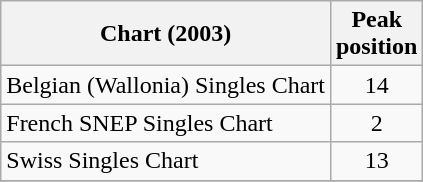<table class="wikitable sortable">
<tr>
<th>Chart (2003)</th>
<th>Peak <br>position</th>
</tr>
<tr>
<td>Belgian (Wallonia) Singles Chart</td>
<td align="center">14</td>
</tr>
<tr>
<td>French SNEP Singles Chart</td>
<td align="center">2</td>
</tr>
<tr>
<td>Swiss Singles Chart</td>
<td align="center">13</td>
</tr>
<tr>
</tr>
</table>
